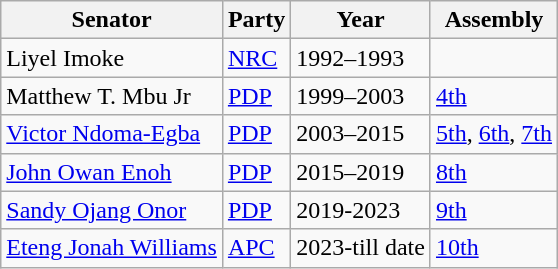<table class="wikitable">
<tr>
<th>Senator</th>
<th>Party</th>
<th>Year</th>
<th>Assembly</th>
</tr>
<tr>
<td>Liyel Imoke</td>
<td><a href='#'>NRC</a></td>
<td>1992–1993</td>
<td></td>
</tr>
<tr>
<td>Matthew T. Mbu Jr</td>
<td><a href='#'>PDP</a></td>
<td>1999–2003</td>
<td><a href='#'>4th</a></td>
</tr>
<tr>
<td><a href='#'>Victor Ndoma-Egba</a></td>
<td><a href='#'>PDP</a></td>
<td>2003–2015</td>
<td><a href='#'>5th</a>, <a href='#'>6th</a>, <a href='#'>7th</a></td>
</tr>
<tr>
<td><a href='#'>John Owan Enoh</a></td>
<td><a href='#'>PDP</a></td>
<td>2015–2019</td>
<td><a href='#'>8th</a></td>
</tr>
<tr>
<td><a href='#'>Sandy Ojang Onor</a></td>
<td><a href='#'>PDP</a></td>
<td>2019-2023</td>
<td><a href='#'>9th</a></td>
</tr>
<tr>
<td><a href='#'>Eteng Jonah Williams</a></td>
<td><a href='#'>APC</a></td>
<td>2023-till date</td>
<td><a href='#'>10th</a></td>
</tr>
</table>
